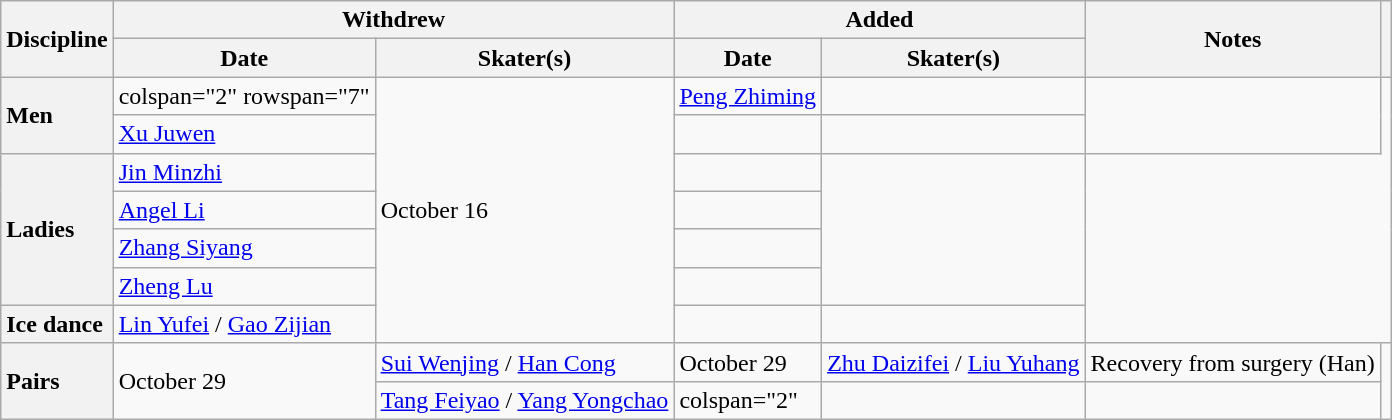<table class="wikitable unsortable">
<tr>
<th scope="col" rowspan=2>Discipline</th>
<th scope="col" colspan=2>Withdrew</th>
<th scope="col" colspan=2>Added</th>
<th scope="col" rowspan=2>Notes</th>
<th scope="col" rowspan=2></th>
</tr>
<tr>
<th>Date</th>
<th>Skater(s)</th>
<th>Date</th>
<th>Skater(s)</th>
</tr>
<tr>
<th scope="row" style="text-align:left" rowspan="2">Men</th>
<td>colspan="2" rowspan="7" </td>
<td rowspan="7">October 16</td>
<td> <a href='#'>Peng Zhiming</a></td>
<td></td>
<td rowspan="2"></td>
</tr>
<tr>
<td> <a href='#'>Xu Juwen</a></td>
<td></td>
</tr>
<tr>
<th scope="row" style="text-align:left" rowspan="4">Ladies</th>
<td> <a href='#'>Jin Minzhi</a></td>
<td></td>
<td rowspan="4"></td>
</tr>
<tr>
<td> <a href='#'>Angel Li</a></td>
<td></td>
</tr>
<tr>
<td> <a href='#'>Zhang Siyang</a></td>
<td></td>
</tr>
<tr>
<td> <a href='#'>Zheng Lu</a></td>
<td></td>
</tr>
<tr>
<th scope="row" style="text-align:left">Ice dance</th>
<td> <a href='#'>Lin Yufei</a> / <a href='#'>Gao Zijian</a></td>
<td></td>
<td></td>
</tr>
<tr>
<th scope="row" style="text-align:left" rowspan="2">Pairs</th>
<td rowspan="2">October 29</td>
<td> <a href='#'>Sui Wenjing</a> / <a href='#'>Han Cong</a></td>
<td>October 29</td>
<td> <a href='#'>Zhu Daizifei</a> / <a href='#'>Liu Yuhang</a></td>
<td>Recovery from surgery (Han)</td>
<td rowspan="2"></td>
</tr>
<tr>
<td> <a href='#'>Tang Feiyao</a> / <a href='#'>Yang Yongchao</a></td>
<td>colspan="2" </td>
<td></td>
</tr>
</table>
